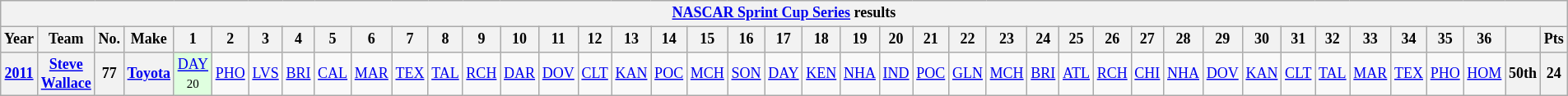<table class="wikitable" style="text-align:center; font-size:75%">
<tr>
<th colspan=45><a href='#'>NASCAR Sprint Cup Series</a> results</th>
</tr>
<tr>
<th>Year</th>
<th>Team</th>
<th>No.</th>
<th>Make</th>
<th>1</th>
<th>2</th>
<th>3</th>
<th>4</th>
<th>5</th>
<th>6</th>
<th>7</th>
<th>8</th>
<th>9</th>
<th>10</th>
<th>11</th>
<th>12</th>
<th>13</th>
<th>14</th>
<th>15</th>
<th>16</th>
<th>17</th>
<th>18</th>
<th>19</th>
<th>20</th>
<th>21</th>
<th>22</th>
<th>23</th>
<th>24</th>
<th>25</th>
<th>26</th>
<th>27</th>
<th>28</th>
<th>29</th>
<th>30</th>
<th>31</th>
<th>32</th>
<th>33</th>
<th>34</th>
<th>35</th>
<th>36</th>
<th></th>
<th>Pts</th>
</tr>
<tr>
<th><a href='#'>2011</a></th>
<th><a href='#'>Steve Wallace</a></th>
<th>77</th>
<th><a href='#'>Toyota</a></th>
<td style="background:#DFFFDF;"><a href='#'>DAY</a><br><small>20</small></td>
<td><a href='#'>PHO</a></td>
<td><a href='#'>LVS</a></td>
<td><a href='#'>BRI</a></td>
<td><a href='#'>CAL</a></td>
<td><a href='#'>MAR</a></td>
<td><a href='#'>TEX</a></td>
<td><a href='#'>TAL</a></td>
<td><a href='#'>RCH</a></td>
<td><a href='#'>DAR</a></td>
<td><a href='#'>DOV</a></td>
<td><a href='#'>CLT</a></td>
<td><a href='#'>KAN</a></td>
<td><a href='#'>POC</a></td>
<td><a href='#'>MCH</a></td>
<td><a href='#'>SON</a></td>
<td><a href='#'>DAY</a></td>
<td><a href='#'>KEN</a></td>
<td><a href='#'>NHA</a></td>
<td><a href='#'>IND</a></td>
<td><a href='#'>POC</a></td>
<td><a href='#'>GLN</a></td>
<td><a href='#'>MCH</a></td>
<td><a href='#'>BRI</a></td>
<td><a href='#'>ATL</a></td>
<td><a href='#'>RCH</a></td>
<td><a href='#'>CHI</a></td>
<td><a href='#'>NHA</a></td>
<td><a href='#'>DOV</a></td>
<td><a href='#'>KAN</a></td>
<td><a href='#'>CLT</a></td>
<td><a href='#'>TAL</a></td>
<td><a href='#'>MAR</a></td>
<td><a href='#'>TEX</a></td>
<td><a href='#'>PHO</a></td>
<td><a href='#'>HOM</a></td>
<th>50th</th>
<th>24</th>
</tr>
</table>
